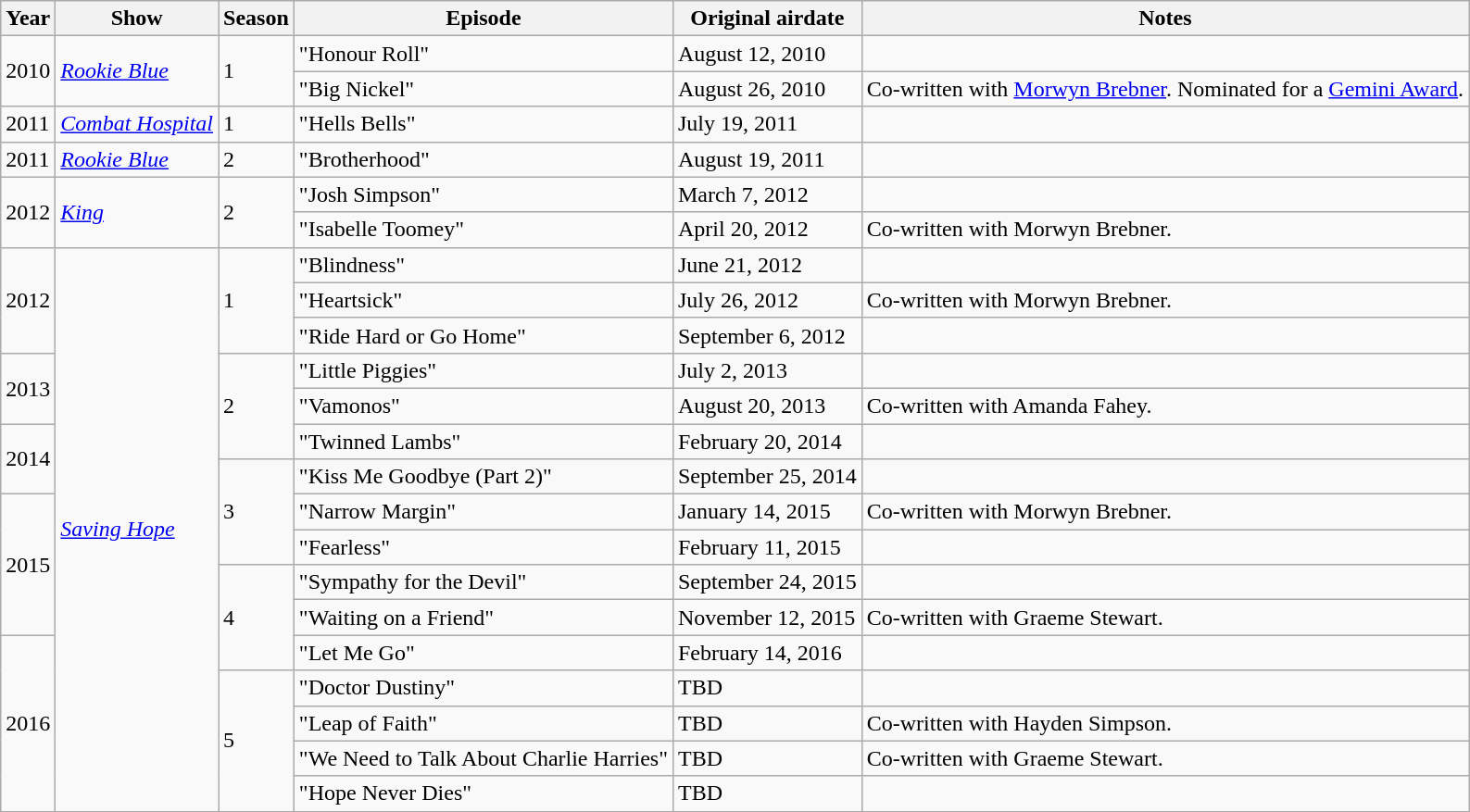<table class="wikitable sortable">
<tr>
<th>Year</th>
<th>Show</th>
<th>Season</th>
<th>Episode</th>
<th>Original airdate</th>
<th>Notes</th>
</tr>
<tr>
<td rowspan="2">2010</td>
<td rowspan="2"><em><a href='#'>Rookie Blue</a></em></td>
<td rowspan="2">1</td>
<td>"Honour Roll"</td>
<td>August 12, 2010</td>
<td></td>
</tr>
<tr>
<td>"Big Nickel"</td>
<td>August 26, 2010</td>
<td>Co-written with <a href='#'>Morwyn Brebner</a>. Nominated for a <a href='#'>Gemini Award</a>.</td>
</tr>
<tr>
<td>2011</td>
<td><em><a href='#'>Combat Hospital</a></em></td>
<td>1</td>
<td>"Hells Bells"</td>
<td>July 19, 2011</td>
<td></td>
</tr>
<tr>
<td>2011</td>
<td><em><a href='#'>Rookie Blue</a></em></td>
<td>2</td>
<td>"Brotherhood"</td>
<td>August 19, 2011</td>
<td></td>
</tr>
<tr>
<td rowspan="2">2012</td>
<td rowspan="2"><em><a href='#'>King</a></em></td>
<td rowspan="2">2</td>
<td>"Josh Simpson"</td>
<td>March 7, 2012</td>
<td></td>
</tr>
<tr>
<td>"Isabelle Toomey"</td>
<td>April 20, 2012</td>
<td>Co-written with Morwyn Brebner.</td>
</tr>
<tr>
<td rowspan="3">2012</td>
<td rowspan="16"><em><a href='#'>Saving Hope</a></em></td>
<td rowspan="3">1</td>
<td>"Blindness"</td>
<td>June 21, 2012</td>
<td></td>
</tr>
<tr>
<td>"Heartsick"</td>
<td>July 26, 2012</td>
<td>Co-written with Morwyn Brebner.</td>
</tr>
<tr>
<td>"Ride Hard or Go Home"</td>
<td>September 6, 2012</td>
<td></td>
</tr>
<tr>
<td rowspan="2">2013</td>
<td rowspan="3">2</td>
<td>"Little Piggies"</td>
<td>July 2, 2013</td>
<td></td>
</tr>
<tr>
<td>"Vamonos"</td>
<td>August 20, 2013</td>
<td>Co-written with Amanda Fahey.</td>
</tr>
<tr>
<td rowspan="2">2014</td>
<td>"Twinned Lambs"</td>
<td>February 20, 2014</td>
<td></td>
</tr>
<tr>
<td rowspan="3">3</td>
<td>"Kiss Me Goodbye (Part 2)"</td>
<td>September 25, 2014</td>
<td></td>
</tr>
<tr>
<td rowspan="4">2015</td>
<td>"Narrow Margin"</td>
<td>January 14, 2015</td>
<td>Co-written with Morwyn Brebner.</td>
</tr>
<tr>
<td>"Fearless"</td>
<td>February 11, 2015</td>
<td></td>
</tr>
<tr>
<td rowspan="3">4</td>
<td>"Sympathy for the Devil"</td>
<td>September 24, 2015</td>
<td></td>
</tr>
<tr>
<td>"Waiting on a Friend"</td>
<td>November 12, 2015</td>
<td>Co-written with Graeme Stewart.</td>
</tr>
<tr>
<td rowspan="5">2016</td>
<td>"Let Me Go"</td>
<td>February 14, 2016</td>
<td></td>
</tr>
<tr>
<td rowspan="4">5</td>
<td>"Doctor Dustiny"</td>
<td>TBD</td>
<td></td>
</tr>
<tr>
<td>"Leap of Faith"</td>
<td>TBD</td>
<td>Co-written with Hayden Simpson.</td>
</tr>
<tr>
<td>"We Need to Talk About Charlie Harries"</td>
<td>TBD</td>
<td>Co-written with Graeme Stewart.</td>
</tr>
<tr>
<td>"Hope Never Dies"</td>
<td>TBD</td>
<td></td>
</tr>
<tr>
</tr>
</table>
